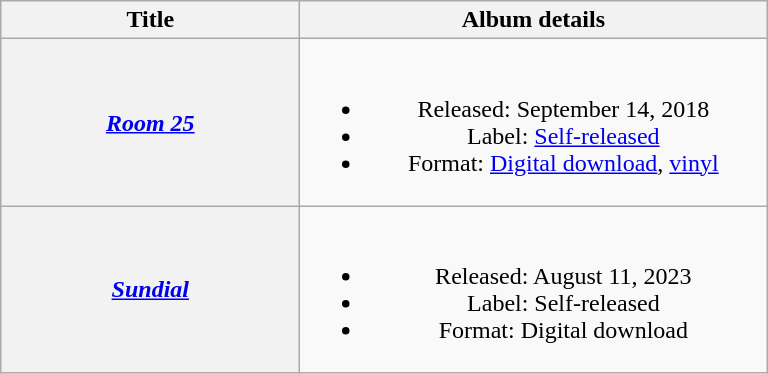<table class="wikitable plainrowheaders" style="text-align:center;">
<tr>
<th scope="col" style="width:12em;">Title</th>
<th scope="col" style="width:19em;">Album details</th>
</tr>
<tr>
<th scope="row"><em><a href='#'>Room 25</a></em></th>
<td><br><ul><li>Released: September 14, 2018</li><li>Label: <a href='#'>Self-released</a></li><li>Format: <a href='#'>Digital download</a>, <a href='#'>vinyl</a></li></ul></td>
</tr>
<tr>
<th scope="row"><em><a href='#'>Sundial</a></em></th>
<td><br><ul><li>Released: August 11, 2023</li><li>Label: Self-released</li><li>Format: Digital download</li></ul></td>
</tr>
</table>
